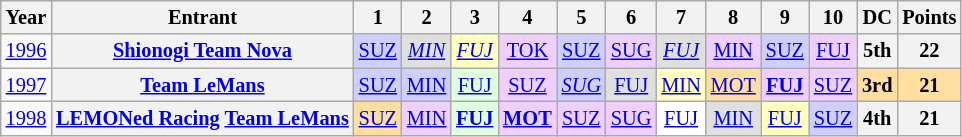<table class="wikitable" style="text-align:center; font-size:85%">
<tr>
<th>Year</th>
<th>Entrant</th>
<th>1</th>
<th>2</th>
<th>3</th>
<th>4</th>
<th>5</th>
<th>6</th>
<th>7</th>
<th>8</th>
<th>9</th>
<th>10</th>
<th>DC</th>
<th>Points</th>
</tr>
<tr>
<td><a href='#'>1996</a></td>
<th nowrap><a href='#'>Shionogi Team Nova</a></th>
<td style="background:#CFCFFF;"><a href='#'>SUZ</a><br></td>
<td style="background:#DFDFDF;"><em><a href='#'>MIN</a></em><br></td>
<td style="background:#FFFFBF;"><em><a href='#'>FUJ</a></em><br></td>
<td style="background:#EFCFFF;"><a href='#'>TOK</a><br></td>
<td style="background:#CFCFFF;"><a href='#'>SUZ</a><br></td>
<td style="background:#EFCFFF;"><a href='#'>SUG</a><br></td>
<td style="background:#DFDFDF;"><em><a href='#'>FUJ</a></em><br></td>
<td style="background:#EFCFFF;"><a href='#'>MIN</a><br></td>
<td style="background:#CFCFFF;"><a href='#'>SUZ</a><br></td>
<td style="background:#EFCFFF;"><a href='#'>FUJ</a><br></td>
<th>5th</th>
<th>22</th>
</tr>
<tr>
<td><a href='#'>1997</a></td>
<th nowrap><a href='#'>Team LeMans</a></th>
<td style="background:#CFCFFF;"><a href='#'>SUZ</a><br></td>
<td style="background:#CFCFFF;"><a href='#'>MIN</a><br></td>
<td style="background:#DFFFDF;"><a href='#'>FUJ</a><br></td>
<td style="background:#EFCFFF;"><a href='#'>SUZ</a><br></td>
<td style="background:#CFCFFF;"><em><a href='#'>SUG</a></em><br></td>
<td style="background:#DFDFDF;"><a href='#'>FUJ</a><br></td>
<td style="background:#FFFFBF;"><a href='#'>MIN</a><br></td>
<td style="background:#FFDF9F;"><a href='#'>MOT</a><br></td>
<td style="background:#EFCFFF;"><strong><a href='#'>FUJ</a></strong><br></td>
<td style="background:#EFCFFF;"><a href='#'>SUZ</a><br></td>
<td style="background:#FFDF9F;"><strong>3rd</strong></td>
<td style="background:#FFDF9F;"><strong>21</strong></td>
</tr>
<tr>
<td><a href='#'>1998</a></td>
<th nowrap><a href='#'>LEMONed Racing</a> <a href='#'>Team LeMans</a></th>
<td style="background:#FFDF9F;"><a href='#'>SUZ</a><br></td>
<td style="background:#EFCFFF;"><a href='#'>MIN</a><br></td>
<td style="background:#DFFFDF;"><strong><a href='#'>FUJ</a></strong><br></td>
<td style="background:#EFCFFF;"><strong><a href='#'>MOT</a></strong><br></td>
<td style="background:#EFCFFF;"><a href='#'>SUZ</a><br></td>
<td style="background:#EFCFFF;"><a href='#'>SUG</a><br></td>
<td style="background:#FFFFFF;"><a href='#'>FUJ</a><br></td>
<td style="background:#DFDFDF;"><a href='#'>MIN</a><br></td>
<td style="background:#FFFFBF;"><a href='#'>FUJ</a><br></td>
<td style="background:#CFCFFF;"><a href='#'>SUZ</a><br></td>
<th>4th</th>
<th>21</th>
</tr>
</table>
